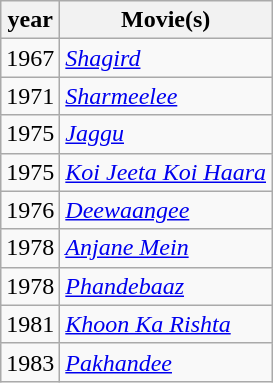<table class="wikitable">
<tr>
<th>year</th>
<th>Movie(s)</th>
</tr>
<tr>
<td>1967</td>
<td><em><a href='#'>Shagird</a></em></td>
</tr>
<tr>
<td>1971</td>
<td><em><a href='#'>Sharmeelee</a></em></td>
</tr>
<tr>
<td>1975</td>
<td><em><a href='#'>Jaggu</a></em></td>
</tr>
<tr>
<td>1975</td>
<td><em><a href='#'>Koi Jeeta Koi Haara</a></em></td>
</tr>
<tr>
<td>1976</td>
<td><em><a href='#'>Deewaangee</a></em></td>
</tr>
<tr>
<td>1978</td>
<td><em><a href='#'>Anjane Mein</a></em></td>
</tr>
<tr>
<td>1978</td>
<td><em><a href='#'>Phandebaaz</a></em></td>
</tr>
<tr>
<td>1981</td>
<td><em><a href='#'>Khoon Ka Rishta</a></em></td>
</tr>
<tr>
<td>1983</td>
<td><em><a href='#'>Pakhandee</a></em></td>
</tr>
</table>
